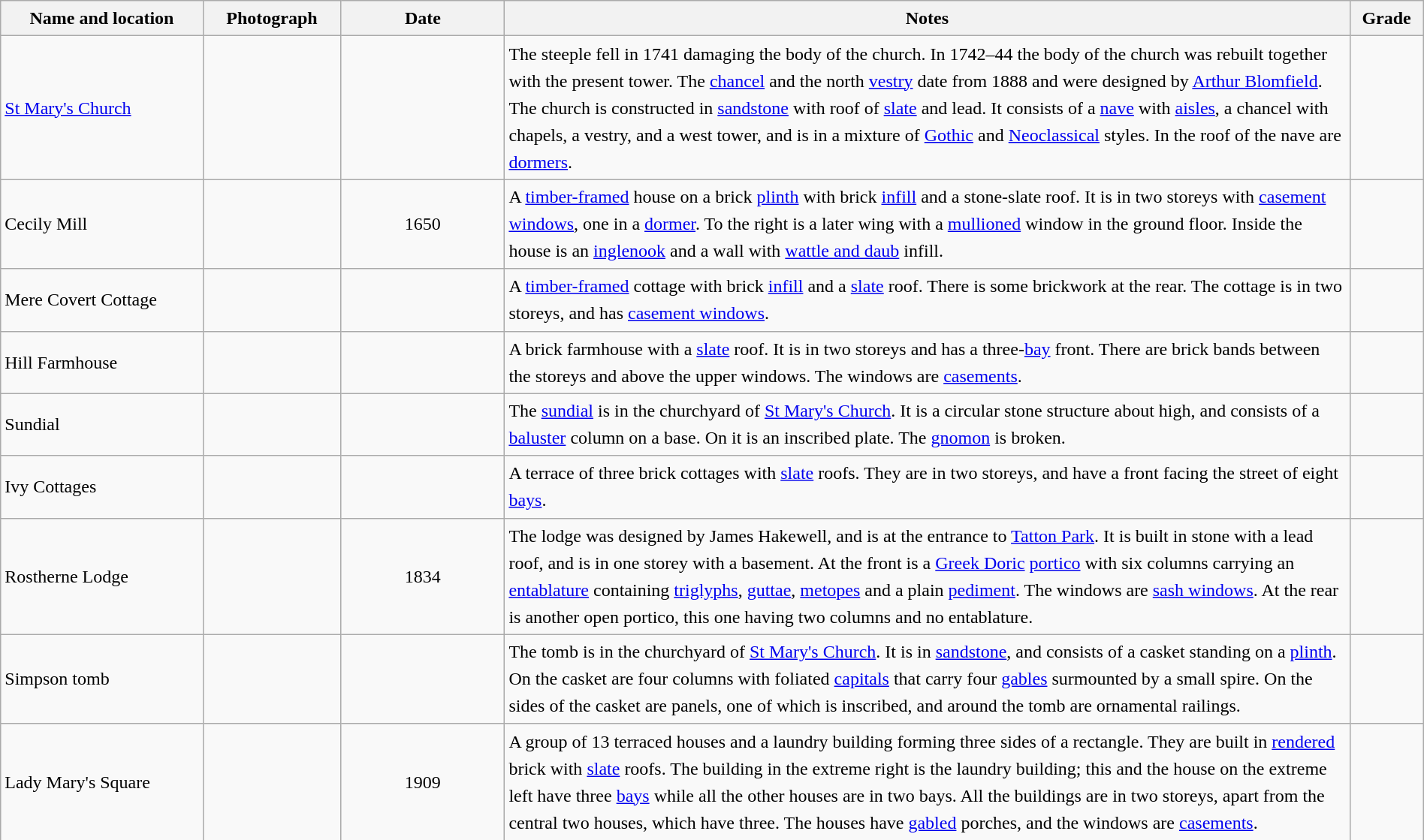<table class="wikitable sortable plainrowheaders" style="width:100%;border:0px;text-align:left;line-height:150%;">
<tr>
<th scope="col" style="width:150px">Name and location</th>
<th scope="col" style="width:100px" class="unsortable">Photograph</th>
<th scope="col" style="width:120px">Date</th>
<th scope="col" style="width:650px" class="unsortable">Notes</th>
<th scope="col" style="width:50px">Grade</th>
</tr>
<tr>
<td><a href='#'>St Mary's Church</a><br><small></small></td>
<td></td>
<td align="center"></td>
<td>The steeple fell in 1741 damaging the body of the church. In 1742–44 the body of the church was rebuilt together with the present tower. The <a href='#'>chancel</a> and the north <a href='#'>vestry</a> date from 1888 and were designed by <a href='#'>Arthur Blomfield</a>. The church is constructed in <a href='#'>sandstone</a> with roof of <a href='#'>slate</a> and lead. It consists of a <a href='#'>nave</a> with <a href='#'>aisles</a>, a chancel with chapels, a vestry, and a west tower, and is in a mixture of <a href='#'>Gothic</a> and <a href='#'>Neoclassical</a> styles. In the roof of the nave are <a href='#'>dormers</a>.</td>
<td align="center" ></td>
</tr>
<tr>
<td>Cecily Mill<br><small></small></td>
<td></td>
<td align="center">1650</td>
<td>A <a href='#'>timber-framed</a> house on a brick <a href='#'>plinth</a> with brick <a href='#'>infill</a> and a stone-slate roof. It is in two storeys with <a href='#'>casement windows</a>, one in a <a href='#'>dormer</a>. To the right is a later wing with a <a href='#'>mullioned</a> window in the ground floor. Inside the house is an <a href='#'>inglenook</a> and a wall with <a href='#'>wattle and daub</a> infill.</td>
<td align="center" ></td>
</tr>
<tr>
<td>Mere Covert Cottage<br><small></small></td>
<td></td>
<td align="center"></td>
<td>A <a href='#'>timber-framed</a> cottage with brick <a href='#'>infill</a> and a <a href='#'>slate</a> roof. There is some brickwork at the rear. The cottage is in two storeys, and has <a href='#'>casement windows</a>.</td>
<td align="center" ></td>
</tr>
<tr>
<td>Hill Farmhouse<br><small></small></td>
<td></td>
<td align="center"></td>
<td>A brick farmhouse with a <a href='#'>slate</a> roof. It is in two storeys and has a three-<a href='#'>bay</a> front. There are brick bands between the storeys and above the upper windows. The windows are <a href='#'>casements</a>.</td>
<td align="center" ></td>
</tr>
<tr>
<td>Sundial<br><small></small></td>
<td></td>
<td align="center"></td>
<td>The <a href='#'>sundial</a> is in the churchyard of <a href='#'>St Mary's Church</a>. It is a circular stone structure about  high, and consists of a <a href='#'>baluster</a> column on a base. On it is an inscribed plate. The <a href='#'>gnomon</a> is broken.</td>
<td align="center" ></td>
</tr>
<tr>
<td>Ivy Cottages<br><small></small></td>
<td></td>
<td align="center"></td>
<td>A terrace of three brick cottages with <a href='#'>slate</a> roofs. They are in two storeys, and have a front facing the street of eight <a href='#'>bays</a>.</td>
<td align="center" ></td>
</tr>
<tr>
<td>Rostherne Lodge<br><small></small></td>
<td></td>
<td align="center">1834</td>
<td>The lodge was designed by James Hakewell, and is at the entrance to <a href='#'>Tatton Park</a>. It is built in stone with a lead roof, and is in one storey with a basement. At the front is a <a href='#'>Greek Doric</a> <a href='#'>portico</a> with six columns carrying an <a href='#'>entablature</a> containing <a href='#'>triglyphs</a>, <a href='#'>guttae</a>, <a href='#'>metopes</a> and a plain <a href='#'>pediment</a>. The windows are <a href='#'>sash windows</a>. At the rear is another open portico, this one having two columns and no entablature.</td>
<td align="center" ></td>
</tr>
<tr>
<td>Simpson tomb<br><small></small></td>
<td></td>
<td align="center"></td>
<td>The tomb is in the churchyard of <a href='#'>St Mary's Church</a>. It is in <a href='#'>sandstone</a>, and consists of a casket standing on a <a href='#'>plinth</a>. On the casket are four columns with foliated <a href='#'>capitals</a> that carry four <a href='#'>gables</a> surmounted by a small spire. On the sides of the casket are panels, one of which is inscribed, and around the tomb are ornamental railings.</td>
<td align="center" ></td>
</tr>
<tr>
<td>Lady Mary's Square<br><small></small></td>
<td></td>
<td align="center">1909</td>
<td>A group of 13 terraced houses and a laundry building forming three sides of a rectangle. They are built in <a href='#'>rendered</a> brick with <a href='#'>slate</a> roofs. The building in the extreme right is the laundry building; this and the house on the extreme left have three <a href='#'>bays</a> while all the other houses are in two bays. All the buildings are in two storeys, apart from the central two houses, which have three. The houses have <a href='#'>gabled</a> porches, and the windows are <a href='#'>casements</a>.</td>
<td align="center" ></td>
</tr>
<tr>
</tr>
</table>
